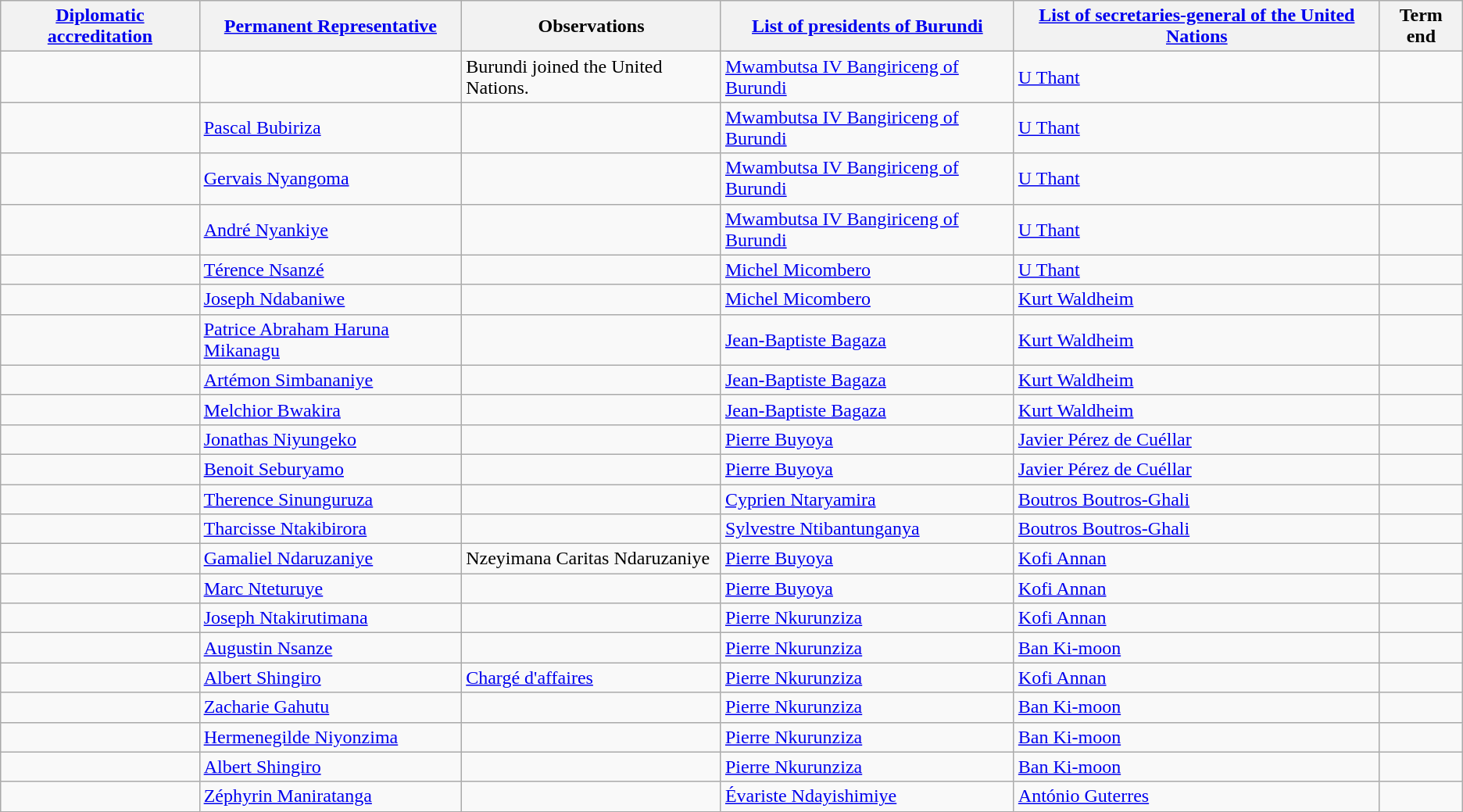<table class="wikitable sortable">
<tr>
<th><a href='#'>Diplomatic accreditation</a></th>
<th><a href='#'>Permanent Representative</a></th>
<th>Observations</th>
<th><a href='#'>List of presidents of Burundi</a></th>
<th><a href='#'>List of secretaries-general of the United Nations</a></th>
<th>Term end</th>
</tr>
<tr>
<td></td>
<td></td>
<td>Burundi joined the United Nations.</td>
<td><a href='#'>Mwambutsa IV Bangiriceng of Burundi</a></td>
<td><a href='#'>U Thant</a></td>
<td></td>
</tr>
<tr>
<td></td>
<td><a href='#'>Pascal Bubiriza</a></td>
<td></td>
<td><a href='#'>Mwambutsa IV Bangiriceng of Burundi</a></td>
<td><a href='#'>U Thant</a></td>
<td></td>
</tr>
<tr>
<td></td>
<td><a href='#'>Gervais Nyangoma</a></td>
<td></td>
<td><a href='#'>Mwambutsa IV Bangiriceng of Burundi</a></td>
<td><a href='#'>U Thant</a></td>
<td></td>
</tr>
<tr>
<td></td>
<td><a href='#'>André Nyankiye</a></td>
<td></td>
<td><a href='#'>Mwambutsa IV Bangiriceng of Burundi</a></td>
<td><a href='#'>U Thant</a></td>
<td></td>
</tr>
<tr>
<td></td>
<td><a href='#'>Térence Nsanzé</a></td>
<td></td>
<td><a href='#'>Michel Micombero</a></td>
<td><a href='#'>U Thant</a></td>
<td></td>
</tr>
<tr>
<td></td>
<td><a href='#'>Joseph Ndabaniwe</a></td>
<td></td>
<td><a href='#'>Michel Micombero</a></td>
<td><a href='#'>Kurt Waldheim</a></td>
<td></td>
</tr>
<tr>
<td></td>
<td><a href='#'>Patrice Abraham Haruna Mikanagu</a></td>
<td></td>
<td><a href='#'>Jean-Baptiste Bagaza</a></td>
<td><a href='#'>Kurt Waldheim</a></td>
<td></td>
</tr>
<tr>
<td></td>
<td><a href='#'>Artémon Simbananiye</a></td>
<td></td>
<td><a href='#'>Jean-Baptiste Bagaza</a></td>
<td><a href='#'>Kurt Waldheim</a></td>
<td></td>
</tr>
<tr>
<td></td>
<td><a href='#'>Melchior Bwakira</a></td>
<td></td>
<td><a href='#'>Jean-Baptiste Bagaza</a></td>
<td><a href='#'>Kurt Waldheim</a></td>
<td></td>
</tr>
<tr>
<td></td>
<td><a href='#'>Jonathas Niyungeko</a></td>
<td></td>
<td><a href='#'>Pierre Buyoya</a></td>
<td><a href='#'>Javier Pérez de Cuéllar</a></td>
<td></td>
</tr>
<tr>
<td></td>
<td><a href='#'>Benoit Seburyamo</a></td>
<td></td>
<td><a href='#'>Pierre Buyoya</a></td>
<td><a href='#'>Javier Pérez de Cuéllar</a></td>
<td></td>
</tr>
<tr>
<td></td>
<td><a href='#'>Therence Sinunguruza</a></td>
<td></td>
<td><a href='#'>Cyprien Ntaryamira</a></td>
<td><a href='#'>Boutros Boutros-Ghali</a></td>
<td></td>
</tr>
<tr>
<td></td>
<td><a href='#'>Tharcisse Ntakibirora</a></td>
<td></td>
<td><a href='#'>Sylvestre Ntibantunganya</a></td>
<td><a href='#'>Boutros Boutros-Ghali</a></td>
<td></td>
</tr>
<tr>
<td></td>
<td><a href='#'>Gamaliel Ndaruzaniye</a></td>
<td>Nzeyimana Caritas Ndaruzaniye</td>
<td><a href='#'>Pierre Buyoya</a></td>
<td><a href='#'>Kofi Annan</a></td>
<td></td>
</tr>
<tr>
<td></td>
<td><a href='#'>Marc Nteturuye</a></td>
<td></td>
<td><a href='#'>Pierre Buyoya</a></td>
<td><a href='#'>Kofi Annan</a></td>
<td></td>
</tr>
<tr>
<td></td>
<td><a href='#'>Joseph Ntakirutimana</a></td>
<td></td>
<td><a href='#'>Pierre Nkurunziza</a></td>
<td><a href='#'>Kofi Annan</a></td>
<td></td>
</tr>
<tr>
<td></td>
<td><a href='#'>Augustin Nsanze</a></td>
<td></td>
<td><a href='#'>Pierre Nkurunziza</a></td>
<td><a href='#'>Ban Ki-moon</a></td>
<td></td>
</tr>
<tr>
<td></td>
<td><a href='#'>Albert Shingiro</a></td>
<td><a href='#'>Chargé d'affaires</a></td>
<td><a href='#'>Pierre Nkurunziza</a></td>
<td><a href='#'>Kofi Annan</a></td>
<td></td>
</tr>
<tr>
<td></td>
<td><a href='#'>Zacharie Gahutu</a></td>
<td></td>
<td><a href='#'>Pierre Nkurunziza</a></td>
<td><a href='#'>Ban Ki-moon</a></td>
<td></td>
</tr>
<tr>
<td></td>
<td><a href='#'>Hermenegilde Niyonzima</a></td>
<td></td>
<td><a href='#'>Pierre Nkurunziza</a></td>
<td><a href='#'>Ban Ki-moon</a></td>
<td></td>
</tr>
<tr>
<td></td>
<td><a href='#'>Albert Shingiro</a></td>
<td></td>
<td><a href='#'>Pierre Nkurunziza</a></td>
<td><a href='#'>Ban Ki-moon</a></td>
<td></td>
</tr>
<tr>
<td></td>
<td><a href='#'>Zéphyrin Maniratanga</a></td>
<td></td>
<td><a href='#'>Évariste Ndayishimiye</a></td>
<td><a href='#'>António Guterres</a></td>
</tr>
</table>
